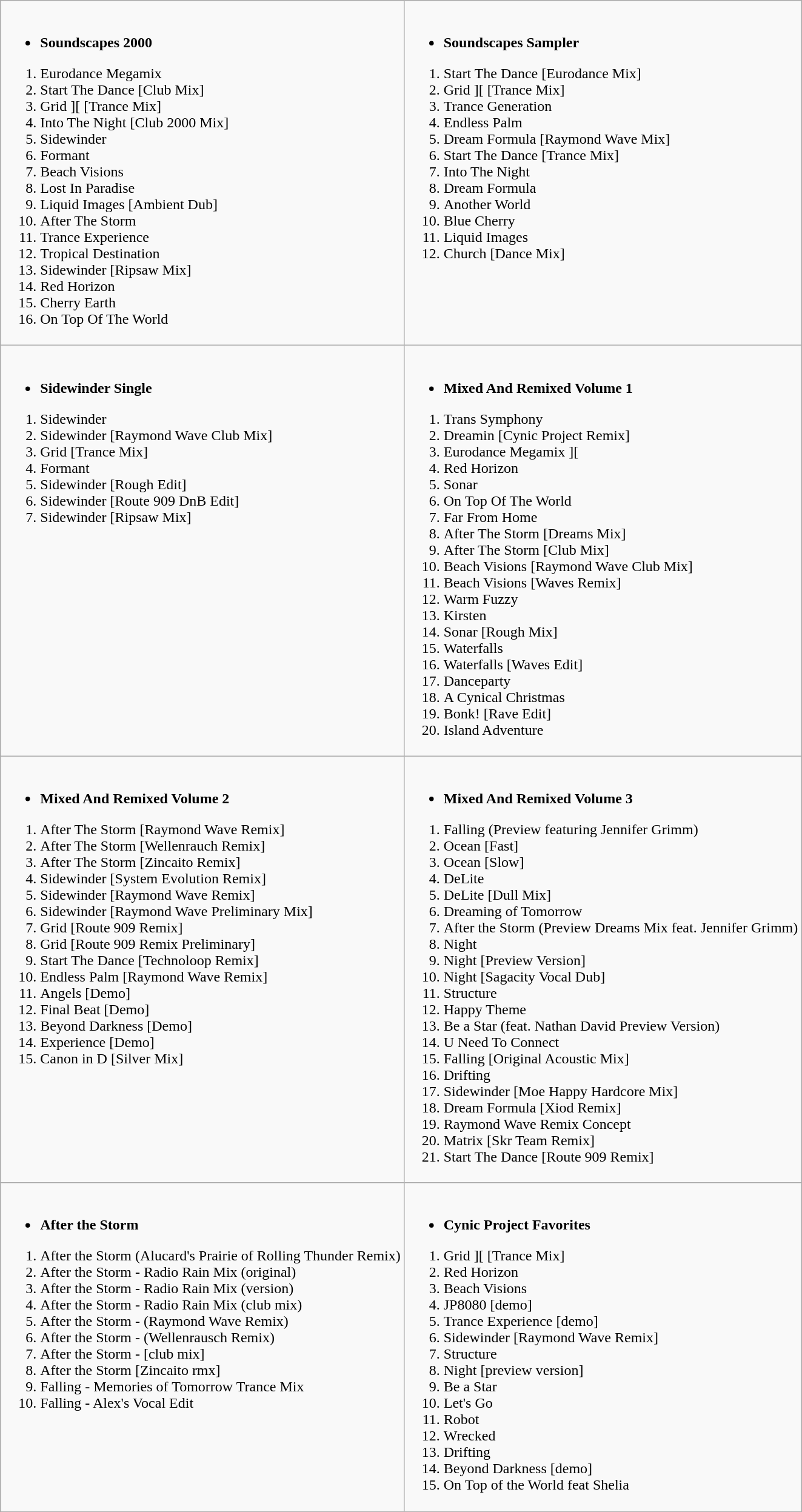<table class="wikitable">
<tr valign="top">
<td><br><ul><li><strong>Soundscapes 2000</strong></li></ul><ol><li>Eurodance Megamix</li><li>Start The Dance [Club Mix]</li><li>Grid ][ [Trance Mix]</li><li>Into The Night [Club 2000 Mix]</li><li>Sidewinder</li><li>Formant</li><li>Beach Visions</li><li>Lost In Paradise</li><li>Liquid Images [Ambient Dub]</li><li>After The Storm</li><li>Trance Experience</li><li>Tropical Destination</li><li>Sidewinder [Ripsaw Mix]</li><li>Red Horizon</li><li>Cherry Earth</li><li>On Top Of The World</li></ol></td>
<td><br><ul><li><strong>Soundscapes Sampler</strong></li></ul><ol><li>Start The Dance [Eurodance Mix]</li><li>Grid ][ [Trance Mix]</li><li>Trance Generation</li><li>Endless Palm</li><li>Dream Formula [Raymond Wave Mix]</li><li>Start The Dance [Trance Mix]</li><li>Into The Night</li><li>Dream Formula</li><li>Another World</li><li>Blue Cherry</li><li>Liquid Images</li><li>Church [Dance Mix]</li></ol></td>
</tr>
<tr valign="top">
<td><br><ul><li><strong>Sidewinder Single</strong></li></ul><ol><li>Sidewinder</li><li>Sidewinder [Raymond Wave Club Mix]</li><li>Grid [Trance Mix]</li><li>Formant</li><li>Sidewinder [Rough Edit]</li><li>Sidewinder [Route 909 DnB Edit]</li><li>Sidewinder [Ripsaw Mix]</li></ol></td>
<td><br><ul><li><strong>Mixed And Remixed Volume 1</strong></li></ul><ol><li>Trans Symphony</li><li>Dreamin [Cynic Project Remix]</li><li>Eurodance Megamix ][</li><li>Red Horizon</li><li>Sonar</li><li>On Top Of The World</li><li>Far From Home</li><li>After The Storm [Dreams Mix]</li><li>After The Storm [Club Mix]</li><li>Beach Visions [Raymond Wave Club Mix]</li><li>Beach Visions [Waves Remix]</li><li>Warm Fuzzy</li><li>Kirsten</li><li>Sonar [Rough Mix]</li><li>Waterfalls</li><li>Waterfalls [Waves Edit]</li><li>Danceparty</li><li>A Cynical Christmas</li><li>Bonk! [Rave Edit]</li><li>Island Adventure</li></ol></td>
</tr>
<tr valign="top">
<td><br><ul><li><strong>Mixed And Remixed Volume 2</strong></li></ul><ol><li>After The Storm [Raymond Wave Remix]</li><li>After The Storm [Wellenrauch Remix]</li><li>After The Storm [Zincaito Remix]</li><li>Sidewinder [System Evolution Remix]</li><li>Sidewinder [Raymond Wave Remix]</li><li>Sidewinder [Raymond Wave Preliminary Mix]</li><li>Grid [Route 909 Remix]</li><li>Grid [Route 909 Remix Preliminary]</li><li>Start The Dance [Technoloop Remix]</li><li>Endless Palm [Raymond Wave Remix]</li><li>Angels [Demo]</li><li>Final Beat [Demo]</li><li>Beyond Darkness [Demo]</li><li>Experience [Demo]</li><li>Canon in D [Silver Mix]</li></ol></td>
<td><br><ul><li><strong>Mixed And Remixed Volume 3</strong></li></ul><ol><li>Falling (Preview featuring Jennifer Grimm)</li><li>Ocean [Fast]</li><li>Ocean [Slow]</li><li>DeLite</li><li>DeLite [Dull Mix]</li><li>Dreaming of Tomorrow</li><li>After the Storm (Preview Dreams Mix feat. Jennifer Grimm)</li><li>Night</li><li>Night [Preview Version]</li><li>Night [Sagacity Vocal Dub]</li><li>Structure</li><li>Happy Theme</li><li>Be a Star (feat. Nathan David Preview Version)</li><li>U Need To Connect</li><li>Falling [Original Acoustic Mix]</li><li>Drifting</li><li>Sidewinder [Moe Happy Hardcore Mix]</li><li>Dream Formula [Xiod Remix]</li><li>Raymond Wave Remix Concept</li><li>Matrix [Skr Team Remix]</li><li>Start The Dance [Route 909 Remix]</li></ol></td>
</tr>
<tr valign="top">
<td><br><ul><li><strong>After the Storm</strong></li></ul><ol><li>After the Storm (Alucard's Prairie of Rolling Thunder Remix)</li><li>After the Storm - Radio Rain Mix (original)</li><li>After the Storm - Radio Rain Mix (version)</li><li>After the Storm - Radio Rain Mix (club mix)</li><li>After the Storm - (Raymond Wave Remix)</li><li>After the Storm - (Wellenrausch Remix)</li><li>After the Storm - [club mix]</li><li>After the Storm [Zincaito rmx]</li><li>Falling - Memories of Tomorrow Trance Mix</li><li>Falling - Alex's Vocal Edit</li></ol></td>
<td><br><ul><li><strong>Cynic Project Favorites</strong></li></ul><ol><li>Grid ][ [Trance Mix]</li><li>Red Horizon</li><li>Beach Visions</li><li>JP8080 [demo]</li><li>Trance Experience [demo]</li><li>Sidewinder [Raymond Wave Remix]</li><li>Structure</li><li>Night [preview version]</li><li>Be a Star</li><li>Let's Go</li><li>Robot</li><li>Wrecked</li><li>Drifting</li><li>Beyond Darkness [demo]</li><li>On Top of the World feat Shelia</li></ol></td>
</tr>
</table>
